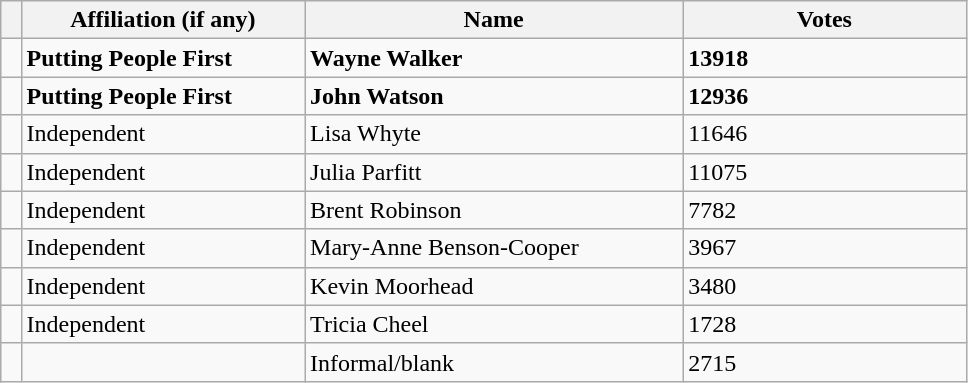<table class="wikitable" style="width:51%;">
<tr>
<th style="width:1%;"></th>
<th style="width:15%;">Affiliation (if any)</th>
<th style="width:20%;">Name</th>
<th style="width:15%;">Votes</th>
</tr>
<tr>
<td bgcolor=></td>
<td><strong>Putting People First</strong></td>
<td><strong>Wayne Walker</strong></td>
<td><strong>13918</strong></td>
</tr>
<tr>
<td bgcolor=></td>
<td><strong>Putting People First</strong></td>
<td><strong>John Watson</strong></td>
<td><strong>12936</strong></td>
</tr>
<tr>
<td bgcolor=></td>
<td>Independent</td>
<td>Lisa Whyte</td>
<td>11646</td>
</tr>
<tr>
<td bgcolor=></td>
<td>Independent</td>
<td>Julia Parfitt</td>
<td>11075</td>
</tr>
<tr>
<td bgcolor=></td>
<td>Independent</td>
<td>Brent Robinson</td>
<td>7782</td>
</tr>
<tr>
<td bgcolor=></td>
<td>Independent</td>
<td>Mary-Anne Benson-Cooper</td>
<td>3967</td>
</tr>
<tr>
<td bgcolor=></td>
<td>Independent</td>
<td>Kevin Moorhead</td>
<td>3480</td>
</tr>
<tr>
<td bgcolor=></td>
<td>Independent</td>
<td>Tricia Cheel</td>
<td>1728</td>
</tr>
<tr>
<td bgcolor=></td>
<td></td>
<td>Informal/blank</td>
<td>2715</td>
</tr>
</table>
